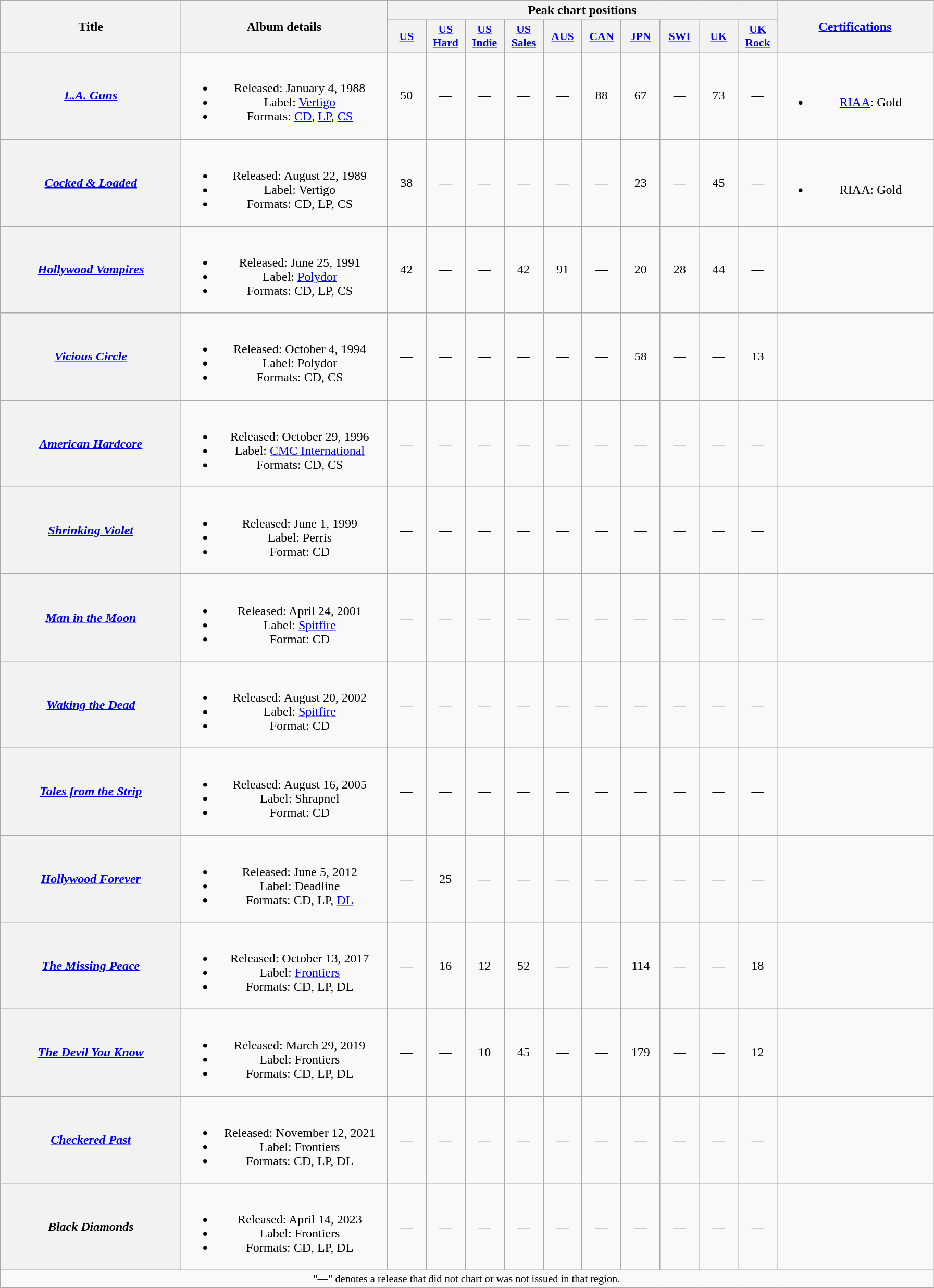<table class="wikitable plainrowheaders" style="text-align:center;">
<tr>
<th scope="col" rowspan="2" style="width:14em;">Title</th>
<th scope="col" rowspan="2" style="width:16em;">Album details</th>
<th scope="col" colspan="10">Peak chart positions</th>
<th scope="col" rowspan="2" style="width:12em;"><a href='#'>Certifications</a></th>
</tr>
<tr>
<th scope="col" style="width:3em;font-size:90%;"><a href='#'>US</a><br></th>
<th scope="col" style="width:3em;font-size:90%;"><a href='#'>US<br>Hard</a><br></th>
<th scope="col" style="width:3em;font-size:90%;"><a href='#'>US<br>Indie</a><br></th>
<th scope="col" style="width:3em;font-size:90%;"><a href='#'>US<br>Sales</a><br></th>
<th scope="col" style="width:3em;font-size:90%;"><a href='#'>AUS</a><br></th>
<th scope="col" style="width:3em;font-size:90%;"><a href='#'>CAN</a><br></th>
<th scope="col" style="width:3em;font-size:90%;"><a href='#'>JPN</a><br></th>
<th scope="col" style="width:3em;font-size:90%;"><a href='#'>SWI</a><br></th>
<th scope="col" style="width:3em;font-size:90%;"><a href='#'>UK</a><br></th>
<th scope="col" style="width:3em;font-size:90%;"><a href='#'>UK<br>Rock</a><br></th>
</tr>
<tr>
<th scope="row"><em><a href='#'>L.A. Guns</a></em></th>
<td><br><ul><li>Released: January 4, 1988</li><li>Label: <a href='#'>Vertigo</a></li><li>Formats: <a href='#'>CD</a>, <a href='#'>LP</a>, <a href='#'>CS</a></li></ul></td>
<td>50</td>
<td>—</td>
<td>—</td>
<td>—</td>
<td>—</td>
<td>88</td>
<td>67</td>
<td>—</td>
<td>73</td>
<td>—</td>
<td><br><ul><li><a href='#'>RIAA</a>: Gold</li></ul></td>
</tr>
<tr>
<th scope="row"><em><a href='#'>Cocked & Loaded</a></em></th>
<td><br><ul><li>Released: August 22, 1989</li><li>Label: Vertigo</li><li>Formats: CD, LP, CS</li></ul></td>
<td>38</td>
<td>—</td>
<td>—</td>
<td>—</td>
<td>—</td>
<td>—</td>
<td>23</td>
<td>—</td>
<td>45</td>
<td>—</td>
<td><br><ul><li>RIAA: Gold</li></ul></td>
</tr>
<tr>
<th scope="row"><em><a href='#'>Hollywood Vampires</a></em></th>
<td><br><ul><li>Released: June 25, 1991</li><li>Label: <a href='#'>Polydor</a></li><li>Formats: CD, LP, CS</li></ul></td>
<td>42</td>
<td>—</td>
<td>—</td>
<td>42</td>
<td>91</td>
<td>—</td>
<td>20</td>
<td>28</td>
<td>44</td>
<td>—</td>
<td></td>
</tr>
<tr>
<th scope="row"><em><a href='#'>Vicious Circle</a></em></th>
<td><br><ul><li>Released: October 4, 1994</li><li>Label: Polydor</li><li>Formats: CD, CS</li></ul></td>
<td>—</td>
<td>—</td>
<td>—</td>
<td>—</td>
<td>—</td>
<td>—</td>
<td>58</td>
<td>—</td>
<td>—</td>
<td>13</td>
<td></td>
</tr>
<tr>
<th scope="row"><em><a href='#'>American Hardcore</a></em></th>
<td><br><ul><li>Released: October 29, 1996</li><li>Label: <a href='#'>CMC International</a></li><li>Formats: CD, CS</li></ul></td>
<td>—</td>
<td>—</td>
<td>—</td>
<td>—</td>
<td>—</td>
<td>—</td>
<td>—</td>
<td>—</td>
<td>—</td>
<td>—</td>
<td></td>
</tr>
<tr>
<th scope="row"><em><a href='#'>Shrinking Violet</a></em></th>
<td><br><ul><li>Released: June 1, 1999</li><li>Label: Perris</li><li>Format: CD</li></ul></td>
<td>—</td>
<td>—</td>
<td>—</td>
<td>—</td>
<td>—</td>
<td>—</td>
<td>—</td>
<td>—</td>
<td>—</td>
<td>—</td>
<td></td>
</tr>
<tr>
<th scope="row"><em><a href='#'>Man in the Moon</a></em></th>
<td><br><ul><li>Released: April 24, 2001</li><li>Label: <a href='#'>Spitfire</a></li><li>Format: CD</li></ul></td>
<td>—</td>
<td>—</td>
<td>—</td>
<td>—</td>
<td>—</td>
<td>—</td>
<td>—</td>
<td>—</td>
<td>—</td>
<td>—</td>
<td></td>
</tr>
<tr>
<th scope="row"><em><a href='#'>Waking the Dead</a></em></th>
<td><br><ul><li>Released: August 20, 2002</li><li>Label: <a href='#'>Spitfire</a></li><li>Format: CD</li></ul></td>
<td>—</td>
<td>—</td>
<td>—</td>
<td>—</td>
<td>—</td>
<td>—</td>
<td>—</td>
<td>—</td>
<td>—</td>
<td>—</td>
<td></td>
</tr>
<tr>
<th scope="row"><em><a href='#'>Tales from the Strip</a></em></th>
<td><br><ul><li>Released: August 16, 2005</li><li>Label: Shrapnel</li><li>Format: CD</li></ul></td>
<td>—</td>
<td>—</td>
<td>—</td>
<td>—</td>
<td>—</td>
<td>—</td>
<td>—</td>
<td>—</td>
<td>—</td>
<td>—</td>
<td></td>
</tr>
<tr>
<th scope="row"><em><a href='#'>Hollywood Forever</a></em></th>
<td><br><ul><li>Released: June 5, 2012</li><li>Label: Deadline</li><li>Formats: CD, LP, <a href='#'>DL</a></li></ul></td>
<td>—</td>
<td>25</td>
<td>—</td>
<td>—</td>
<td>—</td>
<td>—</td>
<td>—</td>
<td>—</td>
<td>—</td>
<td>—</td>
<td></td>
</tr>
<tr>
<th scope="row"><em><a href='#'>The Missing Peace</a></em></th>
<td><br><ul><li>Released: October 13, 2017</li><li>Label: <a href='#'>Frontiers</a></li><li>Formats: CD, LP, DL</li></ul></td>
<td>—</td>
<td>16</td>
<td>12</td>
<td>52</td>
<td>—</td>
<td>—</td>
<td>114</td>
<td>—</td>
<td>—</td>
<td>18</td>
<td></td>
</tr>
<tr>
<th scope="row"><em><a href='#'>The Devil You Know</a></em></th>
<td><br><ul><li>Released: March 29, 2019</li><li>Label: Frontiers</li><li>Formats: CD, LP, DL</li></ul></td>
<td>—</td>
<td>—</td>
<td>10</td>
<td>45</td>
<td>—</td>
<td>—</td>
<td>179</td>
<td>—</td>
<td>—</td>
<td>12</td>
<td></td>
</tr>
<tr>
<th scope="row"><em><a href='#'>Checkered Past</a></em></th>
<td><br><ul><li>Released: November 12, 2021</li><li>Label: Frontiers</li><li>Formats: CD, LP, DL</li></ul></td>
<td>—</td>
<td>—</td>
<td>—</td>
<td>—</td>
<td>—</td>
<td>—</td>
<td>—</td>
<td>—</td>
<td>—</td>
<td>—</td>
<td></td>
</tr>
<tr>
<th scope="row"><em>Black Diamonds</em></th>
<td><br><ul><li>Released: April 14, 2023</li><li>Label: Frontiers</li><li>Formats: CD, LP, DL</li></ul></td>
<td>—</td>
<td>—</td>
<td>—</td>
<td>—</td>
<td>—</td>
<td>—</td>
<td>—</td>
<td>—</td>
<td>—</td>
<td>—</td>
<td></td>
</tr>
<tr>
<td align="center" colspan="16" style="font-size: 85%">"—" denotes a release that did not chart or was not issued in that region.</td>
</tr>
</table>
